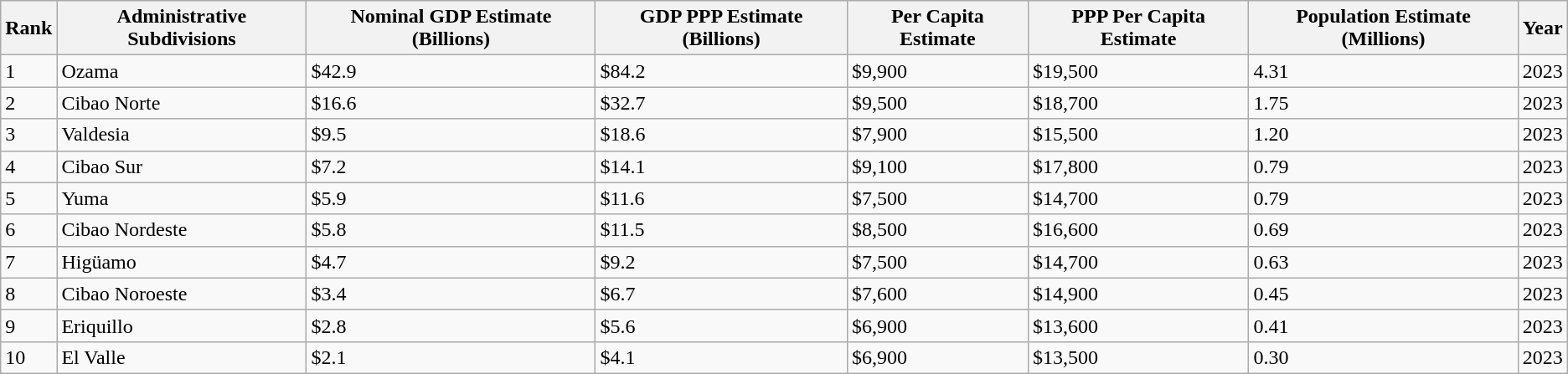<table class="wikitable sortable">
<tr>
<th>Rank</th>
<th>Administrative Subdivisions</th>
<th>Nominal GDP Estimate (Billions)</th>
<th>GDP PPP Estimate (Billions)</th>
<th>Per Capita Estimate</th>
<th>PPP Per Capita Estimate</th>
<th>Population Estimate (Millions)</th>
<th>Year</th>
</tr>
<tr>
<td>1</td>
<td>Ozama</td>
<td>$42.9</td>
<td>$84.2</td>
<td>$9,900</td>
<td>$19,500</td>
<td>4.31</td>
<td>2023</td>
</tr>
<tr>
<td>2</td>
<td>Cibao Norte</td>
<td>$16.6</td>
<td>$32.7</td>
<td>$9,500</td>
<td>$18,700</td>
<td>1.75</td>
<td>2023</td>
</tr>
<tr>
<td>3</td>
<td>Valdesia</td>
<td>$9.5</td>
<td>$18.6</td>
<td>$7,900</td>
<td>$15,500</td>
<td>1.20</td>
<td>2023</td>
</tr>
<tr>
<td>4</td>
<td>Cibao Sur</td>
<td>$7.2</td>
<td>$14.1</td>
<td>$9,100</td>
<td>$17,800</td>
<td>0.79</td>
<td>2023</td>
</tr>
<tr>
<td>5</td>
<td>Yuma</td>
<td>$5.9</td>
<td>$11.6</td>
<td>$7,500</td>
<td>$14,700</td>
<td>0.79</td>
<td>2023</td>
</tr>
<tr>
<td>6</td>
<td>Cibao Nordeste</td>
<td>$5.8</td>
<td>$11.5</td>
<td>$8,500</td>
<td>$16,600</td>
<td>0.69</td>
<td>2023</td>
</tr>
<tr>
<td>7</td>
<td>Higüamo</td>
<td>$4.7</td>
<td>$9.2</td>
<td>$7,500</td>
<td>$14,700</td>
<td>0.63</td>
<td>2023</td>
</tr>
<tr>
<td>8</td>
<td>Cibao Noroeste</td>
<td>$3.4</td>
<td>$6.7</td>
<td>$7,600</td>
<td>$14,900</td>
<td>0.45</td>
<td>2023</td>
</tr>
<tr>
<td>9</td>
<td>Eriquillo</td>
<td>$2.8</td>
<td>$5.6</td>
<td>$6,900</td>
<td>$13,600</td>
<td>0.41</td>
<td>2023</td>
</tr>
<tr>
<td>10</td>
<td>El Valle</td>
<td>$2.1</td>
<td>$4.1</td>
<td>$6,900</td>
<td>$13,500</td>
<td>0.30</td>
<td>2023</td>
</tr>
</table>
